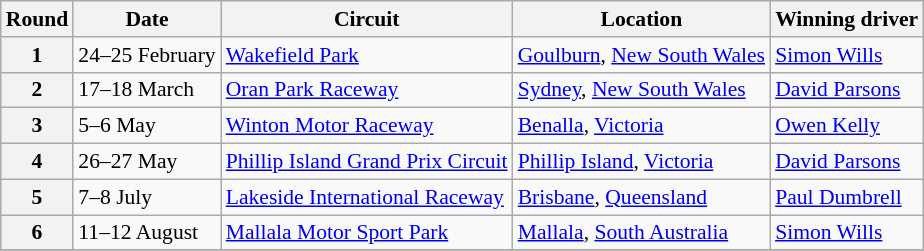<table class="wikitable" style="font-size: 90%;">
<tr>
<th>Round</th>
<th>Date</th>
<th>Circuit</th>
<th>Location</th>
<th>Winning driver</th>
</tr>
<tr>
<th>1</th>
<td>24–25 February</td>
<td> <a href='#'>Wakefield Park</a></td>
<td><a href='#'>Goulburn</a>, <a href='#'>New South Wales</a></td>
<td> <a href='#'>Simon Wills</a></td>
</tr>
<tr>
<th>2</th>
<td>17–18 March</td>
<td> <a href='#'>Oran Park Raceway</a></td>
<td><a href='#'>Sydney</a>, <a href='#'>New South Wales</a></td>
<td> <a href='#'>David Parsons</a></td>
</tr>
<tr>
<th>3</th>
<td>5–6 May</td>
<td> <a href='#'>Winton Motor Raceway</a></td>
<td><a href='#'>Benalla</a>, <a href='#'>Victoria</a></td>
<td> <a href='#'>Owen Kelly</a></td>
</tr>
<tr>
<th>4</th>
<td>26–27 May</td>
<td> <a href='#'>Phillip Island Grand Prix Circuit</a></td>
<td><a href='#'>Phillip Island</a>, <a href='#'>Victoria</a></td>
<td> <a href='#'>David Parsons</a></td>
</tr>
<tr>
<th>5</th>
<td>7–8 July</td>
<td> <a href='#'>Lakeside International Raceway</a></td>
<td><a href='#'>Brisbane</a>, <a href='#'>Queensland</a></td>
<td> <a href='#'>Paul Dumbrell</a></td>
</tr>
<tr>
<th>6</th>
<td>11–12 August</td>
<td> <a href='#'>Mallala Motor Sport Park</a></td>
<td><a href='#'>Mallala</a>, <a href='#'>South Australia</a></td>
<td> <a href='#'>Simon Wills</a></td>
</tr>
<tr>
</tr>
</table>
